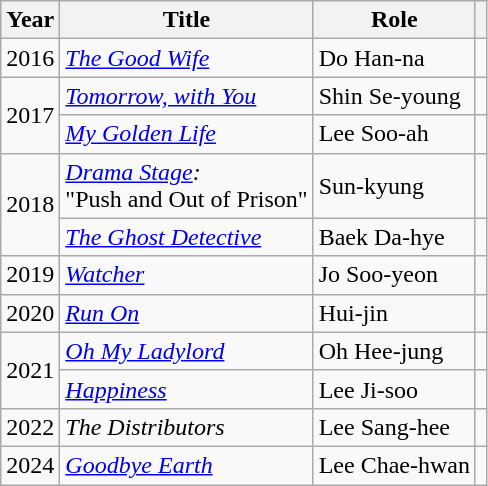<table class="wikitable">
<tr>
<th>Year</th>
<th>Title</th>
<th>Role</th>
<th></th>
</tr>
<tr>
<td>2016</td>
<td><em><a href='#'>The Good Wife</a></em></td>
<td>Do Han-na</td>
<td></td>
</tr>
<tr>
<td rowspan="2">2017</td>
<td><em><a href='#'>Tomorrow, with You</a></em></td>
<td>Shin Se-young</td>
<td></td>
</tr>
<tr>
<td><em><a href='#'>My Golden Life</a></em></td>
<td>Lee Soo-ah</td>
<td></td>
</tr>
<tr>
<td rowspan="2">2018</td>
<td><em><a href='#'>Drama Stage</a>:</em><br>"Push and Out of Prison"</td>
<td>Sun-kyung</td>
<td></td>
</tr>
<tr>
<td><em><a href='#'>The Ghost Detective</a></em></td>
<td>Baek Da-hye</td>
<td></td>
</tr>
<tr>
<td>2019</td>
<td><em><a href='#'>Watcher</a></em></td>
<td>Jo Soo-yeon</td>
<td></td>
</tr>
<tr>
<td>2020</td>
<td><em><a href='#'>Run On</a></em></td>
<td>Hui-jin</td>
<td></td>
</tr>
<tr>
<td rowspan="2">2021</td>
<td><em><a href='#'>Oh My Ladylord</a></em></td>
<td>Oh Hee-jung</td>
<td></td>
</tr>
<tr>
<td><em><a href='#'>Happiness</a></em></td>
<td>Lee Ji-soo</td>
<td></td>
</tr>
<tr>
<td>2022</td>
<td><em>The Distributors</em></td>
<td>Lee Sang-hee</td>
<td></td>
</tr>
<tr>
<td>2024</td>
<td><em><a href='#'>Goodbye Earth</a></em></td>
<td>Lee Chae-hwan</td>
<td></td>
</tr>
</table>
